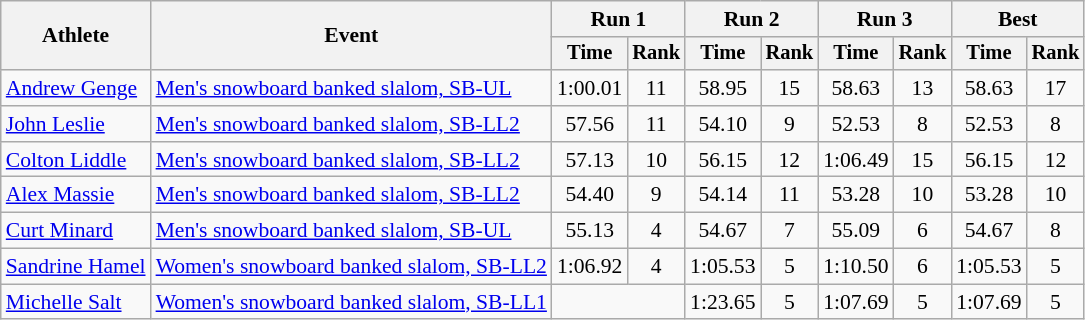<table class="wikitable" style="font-size:90%">
<tr>
<th rowspan=2>Athlete</th>
<th rowspan=2>Event</th>
<th colspan=2>Run 1</th>
<th colspan=2>Run 2</th>
<th colspan=2>Run 3</th>
<th colspan=2>Best</th>
</tr>
<tr style="font-size:95%">
<th>Time</th>
<th>Rank</th>
<th>Time</th>
<th>Rank</th>
<th>Time</th>
<th>Rank</th>
<th>Time</th>
<th>Rank</th>
</tr>
<tr align=center>
<td align=left><a href='#'>Andrew Genge</a></td>
<td align=left><a href='#'>Men's snowboard banked slalom, SB-UL</a></td>
<td>1:00.01</td>
<td>11</td>
<td>58.95</td>
<td>15</td>
<td>58.63</td>
<td>13</td>
<td>58.63</td>
<td>17</td>
</tr>
<tr align=center>
<td align=left><a href='#'>John Leslie</a></td>
<td align=left><a href='#'>Men's snowboard banked slalom, SB-LL2</a></td>
<td>57.56</td>
<td>11</td>
<td>54.10</td>
<td>9</td>
<td>52.53</td>
<td>8</td>
<td>52.53</td>
<td>8</td>
</tr>
<tr align=center>
<td align=left><a href='#'>Colton Liddle</a></td>
<td align=left><a href='#'>Men's snowboard banked slalom, SB-LL2</a></td>
<td>57.13</td>
<td>10</td>
<td>56.15</td>
<td>12</td>
<td>1:06.49</td>
<td>15</td>
<td>56.15</td>
<td>12</td>
</tr>
<tr align=center>
<td align=left><a href='#'>Alex Massie</a></td>
<td align=left><a href='#'>Men's snowboard banked slalom, SB-LL2</a></td>
<td>54.40</td>
<td>9</td>
<td>54.14</td>
<td>11</td>
<td>53.28</td>
<td>10</td>
<td>53.28</td>
<td>10</td>
</tr>
<tr align=center>
<td align=left><a href='#'>Curt Minard</a></td>
<td align=left><a href='#'>Men's snowboard banked slalom, SB-UL</a></td>
<td>55.13</td>
<td>4</td>
<td>54.67</td>
<td>7</td>
<td>55.09</td>
<td>6</td>
<td>54.67</td>
<td>8</td>
</tr>
<tr align=center>
<td align=left><a href='#'>Sandrine Hamel</a></td>
<td align=left><a href='#'>Women's snowboard banked slalom, SB-LL2</a></td>
<td>1:06.92</td>
<td>4</td>
<td>1:05.53</td>
<td>5</td>
<td>1:10.50</td>
<td>6</td>
<td>1:05.53</td>
<td>5</td>
</tr>
<tr align=center>
<td align=left><a href='#'>Michelle Salt</a></td>
<td align=left><a href='#'>Women's snowboard banked slalom, SB-LL1</a></td>
<td colspan=2></td>
<td>1:23.65</td>
<td>5</td>
<td>1:07.69</td>
<td>5</td>
<td>1:07.69</td>
<td>5</td>
</tr>
</table>
